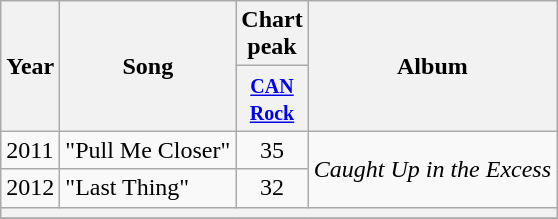<table class="wikitable">
<tr>
<th rowspan="2">Year</th>
<th rowspan="2">Song</th>
<th colspan="1">Chart peak</th>
<th rowspan="2">Album</th>
</tr>
<tr>
<th width="40"><small><a href='#'>CAN<br>Rock</a></small><br></th>
</tr>
<tr>
<td>2011</td>
<td>"Pull Me Closer"</td>
<td align="center">35</td>
<td rowspan="2"><em>Caught Up in the Excess</em></td>
</tr>
<tr>
<td>2012</td>
<td>"Last Thing"</td>
<td align="center">32</td>
</tr>
<tr>
<th colspan="10"></th>
</tr>
<tr>
</tr>
</table>
